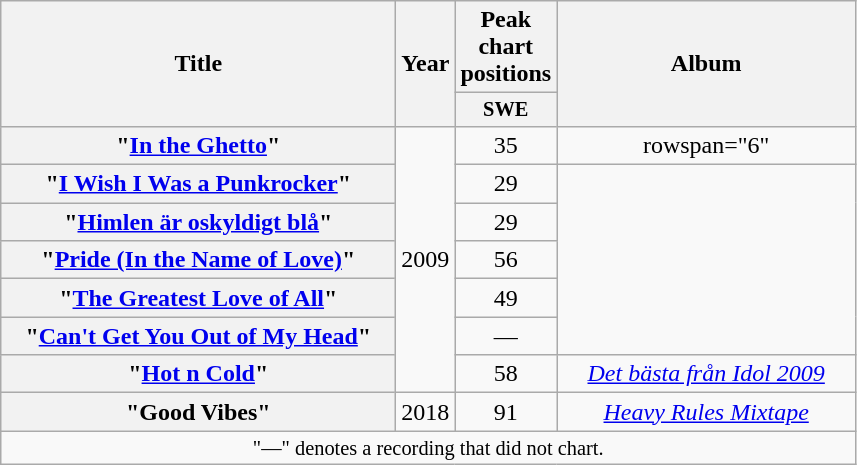<table class="wikitable plainrowheaders" style="text-align:center;" border="1">
<tr>
<th scope="col" rowspan="2" style="width:16em">Title</th>
<th scope="col" rowspan="2">Year</th>
<th scope="col">Peak chart positions</th>
<th scope="col" rowspan="2" style="width:12em">Album</th>
</tr>
<tr>
<th scope="col" style="width:3em;font-size:85%;">SWE<br></th>
</tr>
<tr>
<th scope="row">"<a href='#'>In the Ghetto</a>" </th>
<td rowspan="7">2009</td>
<td>35</td>
<td>rowspan="6" </td>
</tr>
<tr>
<th scope="row">"<a href='#'>I Wish I Was a Punkrocker</a>" </th>
<td>29</td>
</tr>
<tr>
<th scope="row">"<a href='#'>Himlen är oskyldigt blå</a>" </th>
<td>29</td>
</tr>
<tr>
<th scope="row">"<a href='#'>Pride (In the Name of Love)</a>" </th>
<td>56</td>
</tr>
<tr>
<th scope="row">"<a href='#'>The Greatest Love of All</a>" </th>
<td>49</td>
</tr>
<tr>
<th scope="row">"<a href='#'>Can't Get You Out of My Head</a>" </th>
<td>—</td>
</tr>
<tr>
<th scope="row">"<a href='#'>Hot n Cold</a>" </th>
<td>58</td>
<td><em><a href='#'>Det bästa från Idol 2009</a></em></td>
</tr>
<tr>
<th scope="row">"Good Vibes"<br></th>
<td>2018</td>
<td>91</td>
<td><em><a href='#'>Heavy Rules Mixtape</a></em></td>
</tr>
<tr>
<td colspan="4" style="font-size:85%">"—" denotes a recording that did not chart.</td>
</tr>
</table>
